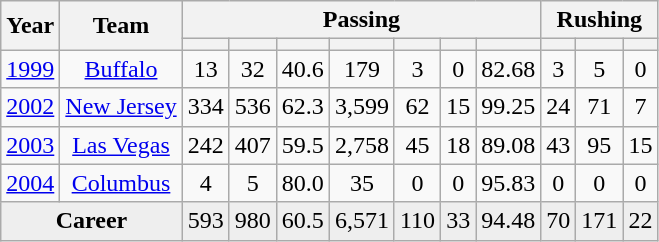<table class="wikitable sortable" style="text-align:center">
<tr>
<th rowspan=2>Year</th>
<th rowspan=2>Team</th>
<th colspan=7>Passing</th>
<th colspan=3>Rushing</th>
</tr>
<tr>
<th></th>
<th></th>
<th></th>
<th></th>
<th></th>
<th></th>
<th></th>
<th></th>
<th></th>
<th></th>
</tr>
<tr>
<td><a href='#'>1999</a></td>
<td><a href='#'>Buffalo</a></td>
<td>13</td>
<td>32</td>
<td>40.6</td>
<td>179</td>
<td>3</td>
<td>0</td>
<td>82.68</td>
<td>3</td>
<td>5</td>
<td>0</td>
</tr>
<tr>
<td><a href='#'>2002</a></td>
<td><a href='#'>New Jersey</a></td>
<td>334</td>
<td>536</td>
<td>62.3</td>
<td>3,599</td>
<td>62</td>
<td>15</td>
<td>99.25</td>
<td>24</td>
<td>71</td>
<td>7</td>
</tr>
<tr>
<td><a href='#'>2003</a></td>
<td><a href='#'>Las Vegas</a></td>
<td>242</td>
<td>407</td>
<td>59.5</td>
<td>2,758</td>
<td>45</td>
<td>18</td>
<td>89.08</td>
<td>43</td>
<td>95</td>
<td>15</td>
</tr>
<tr>
<td><a href='#'>2004</a></td>
<td><a href='#'>Columbus</a></td>
<td>4</td>
<td>5</td>
<td>80.0</td>
<td>35</td>
<td>0</td>
<td>0</td>
<td>95.83</td>
<td>0</td>
<td>0</td>
<td>0</td>
</tr>
<tr class="sortbottom" style="background:#eee;">
<td colspan=2><strong>Career</strong></td>
<td>593</td>
<td>980</td>
<td>60.5</td>
<td>6,571</td>
<td>110</td>
<td>33</td>
<td>94.48</td>
<td>70</td>
<td>171</td>
<td>22</td>
</tr>
</table>
